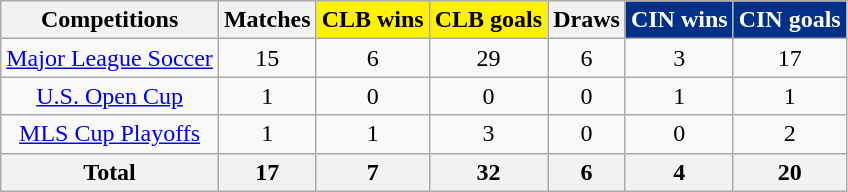<table class="wikitable" style="text-align: center;">
<tr>
<th>Competitions</th>
<th>Matches</th>
<td style="text-align:center; background:#fff200;color:black;"><strong>CLB wins</strong></td>
<td style="text-align:center; background:#fff200;color:black;"><strong>CLB goals</strong></td>
<th>Draws</th>
<td style="text-align:center; background:#003087;color:white;"><strong>CIN wins</strong></td>
<td style="text-align:center; background:#003087;color:white;"><strong>CIN goals</strong></td>
</tr>
<tr>
<td><a href='#'>Major League Soccer</a></td>
<td>15</td>
<td>6</td>
<td>29</td>
<td>6</td>
<td>3</td>
<td>17</td>
</tr>
<tr>
<td><a href='#'>U.S. Open Cup</a></td>
<td>1</td>
<td>0</td>
<td>0</td>
<td>0</td>
<td>1</td>
<td>1</td>
</tr>
<tr>
<td><a href='#'>MLS Cup Playoffs</a></td>
<td>1</td>
<td>1</td>
<td>3</td>
<td>0</td>
<td>0</td>
<td>2</td>
</tr>
<tr>
<th>Total</th>
<th>17</th>
<th>7</th>
<th>32</th>
<th>6</th>
<th>4</th>
<th>20</th>
</tr>
</table>
